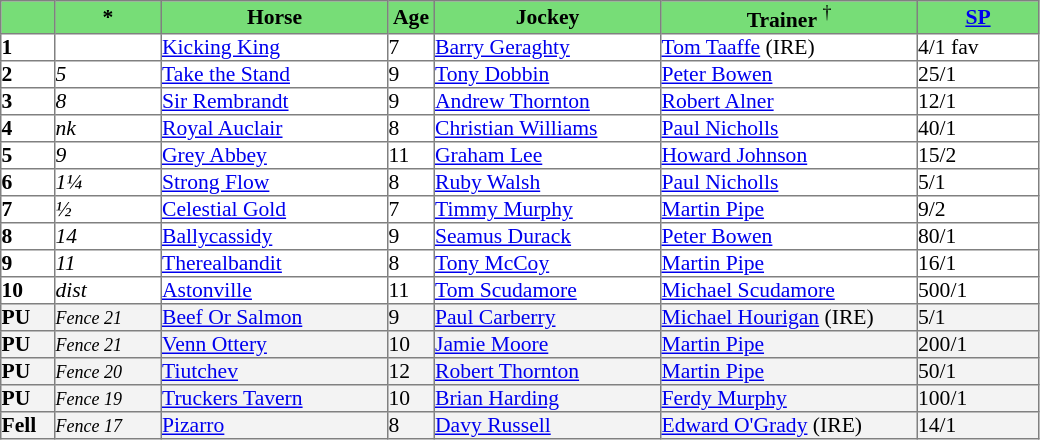<table border="1" cellpadding="0" style="border-collapse: collapse; font-size:90%">
<tr bgcolor="#77dd77" align="center">
<td width="35px"></td>
<td width="70px"><strong>*</strong></td>
<td width="150px"><strong>Horse</strong></td>
<td width="30px"><strong>Age</strong></td>
<td width="150px"><strong>Jockey</strong></td>
<td width="170px"><strong>Trainer</strong> <sup>†</sup></td>
<td width="80px"><strong><a href='#'>SP</a></strong></td>
</tr>
<tr>
<td><strong>1</strong></td>
<td></td>
<td><a href='#'>Kicking King</a></td>
<td>7</td>
<td><a href='#'>Barry Geraghty</a></td>
<td><a href='#'>Tom Taaffe</a> (IRE)</td>
<td>4/1 fav</td>
</tr>
<tr>
<td><strong>2</strong></td>
<td><em>5</em></td>
<td><a href='#'>Take the Stand</a></td>
<td>9</td>
<td><a href='#'>Tony Dobbin</a></td>
<td><a href='#'>Peter Bowen</a></td>
<td>25/1</td>
</tr>
<tr>
<td><strong>3</strong></td>
<td><em>8</em></td>
<td><a href='#'>Sir Rembrandt</a></td>
<td>9</td>
<td><a href='#'>Andrew Thornton</a></td>
<td><a href='#'>Robert Alner</a></td>
<td>12/1</td>
</tr>
<tr>
<td><strong>4</strong></td>
<td><em>nk</em></td>
<td><a href='#'>Royal Auclair</a></td>
<td>8</td>
<td><a href='#'>Christian Williams</a></td>
<td><a href='#'>Paul Nicholls</a></td>
<td>40/1</td>
</tr>
<tr>
<td><strong>5</strong></td>
<td><em>9</em></td>
<td><a href='#'>Grey Abbey</a></td>
<td>11</td>
<td><a href='#'>Graham Lee</a></td>
<td><a href='#'>Howard Johnson</a></td>
<td>15/2</td>
</tr>
<tr>
<td><strong>6</strong></td>
<td><em>1¼</em></td>
<td><a href='#'>Strong Flow</a></td>
<td>8</td>
<td><a href='#'>Ruby Walsh</a></td>
<td><a href='#'>Paul Nicholls</a></td>
<td>5/1</td>
</tr>
<tr>
<td><strong>7</strong></td>
<td><em>½</em></td>
<td><a href='#'>Celestial Gold</a></td>
<td>7</td>
<td><a href='#'>Timmy Murphy</a></td>
<td><a href='#'>Martin Pipe</a></td>
<td>9/2</td>
</tr>
<tr>
<td><strong>8</strong></td>
<td><em>14</em></td>
<td><a href='#'>Ballycassidy</a></td>
<td>9</td>
<td><a href='#'>Seamus Durack</a></td>
<td><a href='#'>Peter Bowen</a></td>
<td>80/1</td>
</tr>
<tr>
<td><strong>9</strong></td>
<td><em>11</em></td>
<td><a href='#'>Therealbandit</a></td>
<td>8</td>
<td><a href='#'>Tony McCoy</a></td>
<td><a href='#'>Martin Pipe</a></td>
<td>16/1</td>
</tr>
<tr>
<td><strong>10</strong></td>
<td><em>dist</em></td>
<td><a href='#'>Astonville</a></td>
<td>11</td>
<td><a href='#'>Tom Scudamore</a></td>
<td><a href='#'>Michael Scudamore</a></td>
<td>500/1</td>
</tr>
<tr bgcolor="#f3f3f3">
<td><strong>PU</strong></td>
<td><small><em>Fence 21</em></small></td>
<td><a href='#'>Beef Or Salmon</a></td>
<td>9</td>
<td><a href='#'>Paul Carberry</a></td>
<td><a href='#'>Michael Hourigan</a> (IRE)</td>
<td>5/1</td>
</tr>
<tr bgcolor="#f3f3f3">
<td><strong>PU</strong></td>
<td><small><em>Fence 21</em></small></td>
<td><a href='#'>Venn Ottery</a></td>
<td>10</td>
<td><a href='#'>Jamie Moore</a></td>
<td><a href='#'>Martin Pipe</a></td>
<td>200/1</td>
</tr>
<tr bgcolor="#f3f3f3">
<td><strong>PU</strong></td>
<td><small><em>Fence 20</em></small></td>
<td><a href='#'>Tiutchev</a></td>
<td>12</td>
<td><a href='#'>Robert Thornton</a></td>
<td><a href='#'>Martin Pipe</a></td>
<td>50/1</td>
</tr>
<tr bgcolor="#f3f3f3">
<td><strong>PU</strong></td>
<td><small><em>Fence 19</em></small></td>
<td><a href='#'>Truckers Tavern</a></td>
<td>10</td>
<td><a href='#'>Brian Harding</a></td>
<td><a href='#'>Ferdy Murphy</a></td>
<td>100/1</td>
</tr>
<tr bgcolor="#f3f3f3">
<td><strong>Fell</strong></td>
<td><small><em>Fence 17</em></small></td>
<td><a href='#'>Pizarro</a></td>
<td>8</td>
<td><a href='#'>Davy Russell</a></td>
<td><a href='#'>Edward O'Grady</a> (IRE)</td>
<td>14/1</td>
</tr>
</table>
